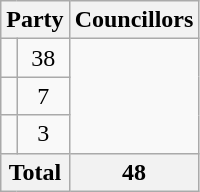<table class="wikitable">
<tr>
<th colspan=2>Party</th>
<th>Councillors</th>
</tr>
<tr>
<td></td>
<td align=center>38</td>
</tr>
<tr>
<td></td>
<td align=center>7</td>
</tr>
<tr>
<td></td>
<td align=center>3</td>
</tr>
<tr>
<th colspan=2>Total</th>
<th align=center>48</th>
</tr>
</table>
